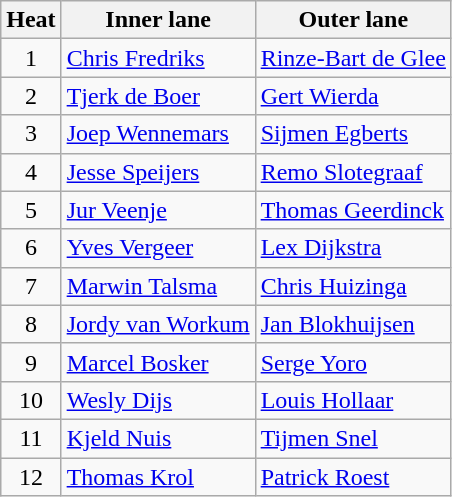<table class="wikitable">
<tr>
<th>Heat</th>
<th>Inner lane</th>
<th>Outer lane</th>
</tr>
<tr>
<td align="center">1</td>
<td><a href='#'>Chris Fredriks</a></td>
<td><a href='#'>Rinze-Bart de Glee</a></td>
</tr>
<tr>
<td align="center">2</td>
<td><a href='#'>Tjerk de Boer</a></td>
<td><a href='#'>Gert Wierda</a></td>
</tr>
<tr>
<td align="center">3</td>
<td><a href='#'>Joep Wennemars</a></td>
<td><a href='#'>Sijmen Egberts</a></td>
</tr>
<tr>
<td align="center">4</td>
<td><a href='#'>Jesse Speijers</a></td>
<td><a href='#'>Remo Slotegraaf</a></td>
</tr>
<tr>
<td align="center">5</td>
<td><a href='#'>Jur Veenje</a></td>
<td><a href='#'>Thomas Geerdinck</a></td>
</tr>
<tr>
<td align="center">6</td>
<td><a href='#'>Yves Vergeer</a></td>
<td><a href='#'>Lex Dijkstra</a></td>
</tr>
<tr>
<td align="center">7</td>
<td><a href='#'>Marwin Talsma</a></td>
<td><a href='#'>Chris Huizinga</a></td>
</tr>
<tr>
<td align="center">8</td>
<td><a href='#'>Jordy van Workum</a></td>
<td><a href='#'>Jan Blokhuijsen</a></td>
</tr>
<tr>
<td align="center">9</td>
<td><a href='#'>Marcel Bosker</a></td>
<td><a href='#'>Serge Yoro</a></td>
</tr>
<tr>
<td align="center">10</td>
<td><a href='#'>Wesly Dijs</a></td>
<td><a href='#'>Louis Hollaar</a></td>
</tr>
<tr>
<td align="center">11</td>
<td><a href='#'>Kjeld Nuis</a></td>
<td><a href='#'>Tijmen Snel</a></td>
</tr>
<tr>
<td align="center">12</td>
<td><a href='#'>Thomas Krol</a></td>
<td><a href='#'>Patrick Roest</a></td>
</tr>
</table>
